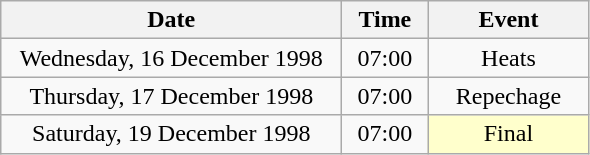<table class = "wikitable" style="text-align:center;">
<tr>
<th width=220>Date</th>
<th width=50>Time</th>
<th width=100>Event</th>
</tr>
<tr>
<td>Wednesday, 16 December 1998</td>
<td>07:00</td>
<td>Heats</td>
</tr>
<tr>
<td>Thursday, 17 December 1998</td>
<td>07:00</td>
<td>Repechage</td>
</tr>
<tr>
<td>Saturday, 19 December 1998</td>
<td>07:00</td>
<td bgcolor=ffffcc>Final</td>
</tr>
</table>
